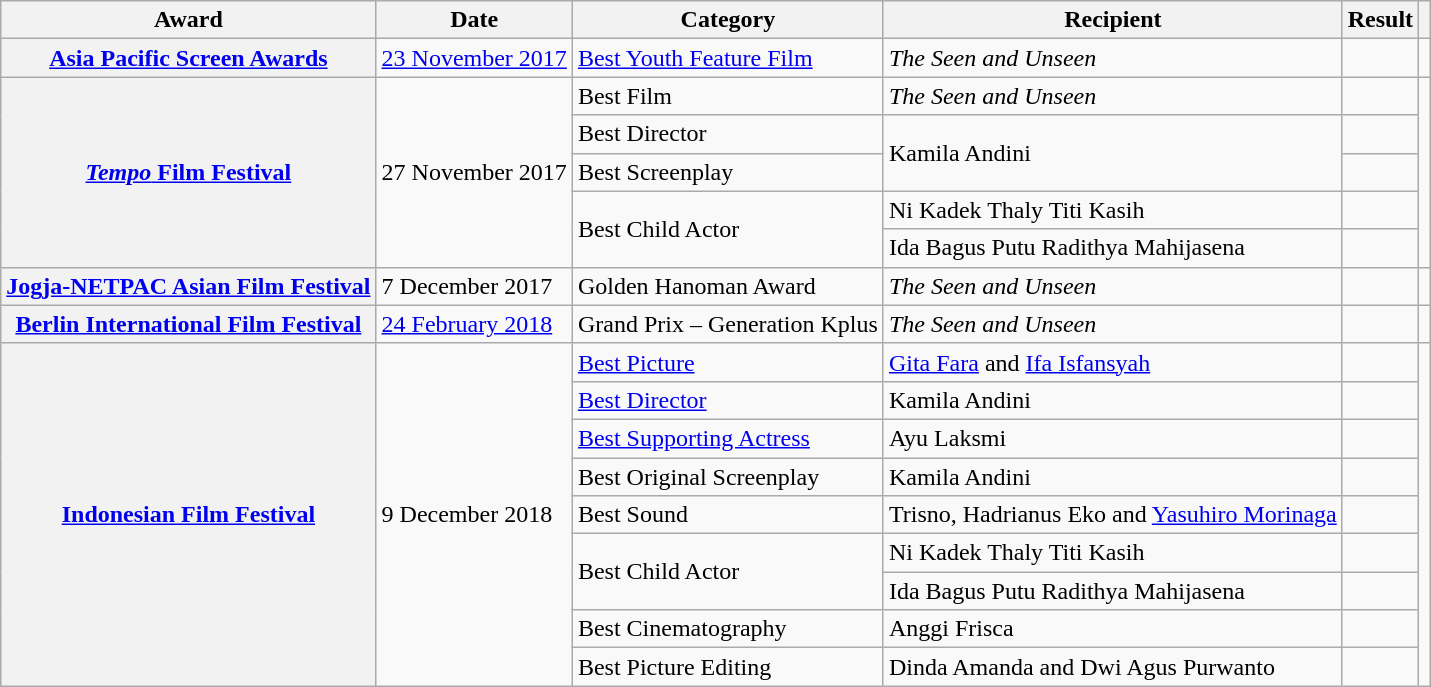<table class="wikitable sortable plainrowheaders">
<tr>
<th>Award</th>
<th>Date</th>
<th>Category</th>
<th>Recipient</th>
<th>Result</th>
<th></th>
</tr>
<tr>
<th scope="row"><a href='#'>Asia Pacific Screen Awards</a></th>
<td><a href='#'>23 November 2017</a></td>
<td><a href='#'>Best Youth Feature Film</a></td>
<td><em>The Seen and Unseen</em></td>
<td></td>
<td align="center"></td>
</tr>
<tr>
<th scope="row" rowspan="5"><a href='#'><em>Tempo</em> Film Festival</a></th>
<td rowspan="5">27 November 2017</td>
<td>Best Film</td>
<td><em>The Seen and Unseen</em></td>
<td></td>
<td rowspan="5" align="center"></td>
</tr>
<tr>
<td>Best Director</td>
<td rowspan="2">Kamila Andini</td>
<td></td>
</tr>
<tr>
<td>Best Screenplay</td>
<td></td>
</tr>
<tr>
<td rowspan="2">Best Child Actor</td>
<td>Ni Kadek Thaly Titi Kasih</td>
<td></td>
</tr>
<tr>
<td>Ida Bagus Putu Radithya Mahijasena</td>
<td></td>
</tr>
<tr>
<th scope="row"><a href='#'>Jogja-NETPAC Asian Film Festival</a></th>
<td>7 December 2017</td>
<td>Golden Hanoman Award</td>
<td><em>The Seen and Unseen</em></td>
<td></td>
<td align="center"></td>
</tr>
<tr>
<th scope="row"><a href='#'>Berlin International Film Festival</a></th>
<td><a href='#'>24 February 2018</a></td>
<td>Grand Prix – Generation Kplus</td>
<td><em>The Seen and Unseen</em></td>
<td></td>
<td align="center"></td>
</tr>
<tr>
<th scope="row" rowspan="9"><a href='#'>Indonesian Film Festival</a></th>
<td rowspan="9">9 December 2018</td>
<td><a href='#'>Best Picture</a></td>
<td><a href='#'>Gita Fara</a> and <a href='#'>Ifa Isfansyah</a></td>
<td></td>
<td rowspan="9" align="center"></td>
</tr>
<tr>
<td><a href='#'>Best Director</a></td>
<td>Kamila Andini</td>
<td></td>
</tr>
<tr>
<td><a href='#'>Best Supporting Actress</a></td>
<td>Ayu Laksmi</td>
<td></td>
</tr>
<tr>
<td>Best Original Screenplay</td>
<td>Kamila Andini</td>
<td></td>
</tr>
<tr>
<td>Best Sound</td>
<td>Trisno, Hadrianus Eko and <a href='#'>Yasuhiro Morinaga</a></td>
<td></td>
</tr>
<tr>
<td rowspan="2">Best Child Actor</td>
<td>Ni Kadek Thaly Titi Kasih</td>
<td></td>
</tr>
<tr>
<td>Ida Bagus Putu Radithya Mahijasena</td>
<td></td>
</tr>
<tr>
<td>Best Cinematography</td>
<td>Anggi Frisca</td>
<td></td>
</tr>
<tr>
<td>Best Picture Editing</td>
<td>Dinda Amanda and Dwi Agus Purwanto</td>
<td></td>
</tr>
</table>
